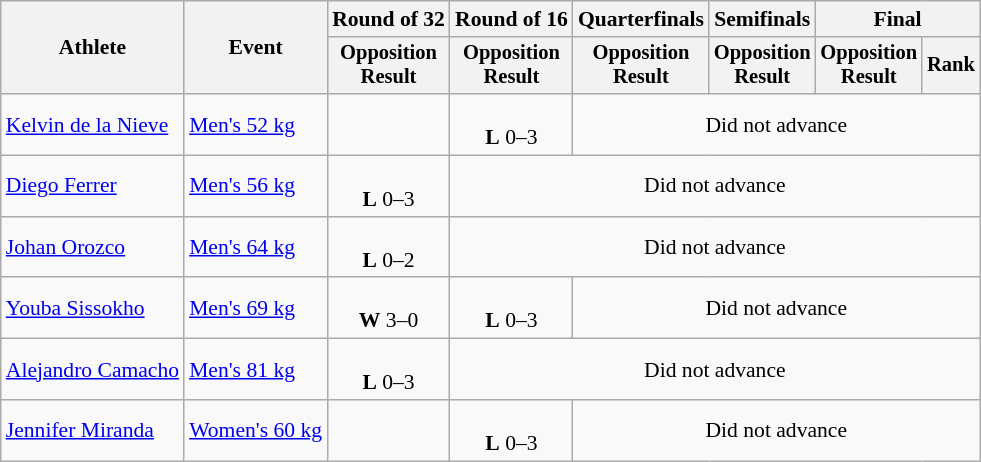<table class="wikitable" style="font-size:90%">
<tr>
<th rowspan="2">Athlete</th>
<th rowspan="2">Event</th>
<th>Round of 32</th>
<th>Round of 16</th>
<th>Quarterfinals</th>
<th>Semifinals</th>
<th colspan=2>Final</th>
</tr>
<tr style="font-size:95%">
<th>Opposition<br>Result</th>
<th>Opposition<br>Result</th>
<th>Opposition<br>Result</th>
<th>Opposition<br>Result</th>
<th>Opposition<br>Result</th>
<th>Rank</th>
</tr>
<tr align=center>
<td align=left><a href='#'>Kelvin de la Nieve</a></td>
<td align=left><a href='#'>Men's 52 kg</a></td>
<td></td>
<td><br><strong>L</strong> 0–3</td>
<td colspan=4>Did not advance</td>
</tr>
<tr align=center>
<td align=left><a href='#'>Diego Ferrer</a></td>
<td align=left><a href='#'>Men's 56 kg</a></td>
<td><br><strong>L</strong> 0–3</td>
<td colspan=5>Did not advance</td>
</tr>
<tr align=center>
<td align=left><a href='#'>Johan Orozco</a></td>
<td align=left><a href='#'>Men's 64 kg</a></td>
<td><br><strong>L</strong> 0–2</td>
<td colspan=5>Did not advance</td>
</tr>
<tr align=center>
<td align=left><a href='#'>Youba Sissokho</a></td>
<td align=left><a href='#'>Men's 69 kg</a></td>
<td><br><strong>W</strong> 3–0</td>
<td><br><strong>L</strong> 0–3</td>
<td colspan=4>Did not advance</td>
</tr>
<tr align=center>
<td align=left><a href='#'>Alejandro Camacho</a></td>
<td align=left><a href='#'>Men's 81 kg</a></td>
<td><br><strong>L</strong> 0–3</td>
<td colspan=5>Did not advance</td>
</tr>
<tr align=center>
<td align=left><a href='#'>Jennifer Miranda</a></td>
<td align=left><a href='#'>Women's 60 kg</a></td>
<td></td>
<td><br><strong>L</strong> 0–3</td>
<td colspan=4>Did not advance</td>
</tr>
</table>
